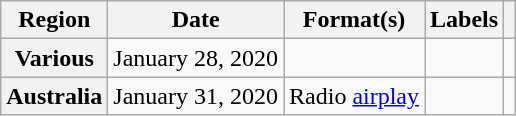<table class="wikitable plainrowheaders">
<tr>
<th scope="col">Region</th>
<th scope="col">Date</th>
<th scope="col">Format(s)</th>
<th scope="col">Labels</th>
<th scope="col"></th>
</tr>
<tr>
<th scope="row">Various</th>
<td>January 28, 2020</td>
<td></td>
<td></td>
<td style="text-align: center;"></td>
</tr>
<tr>
<th scope="row">Australia</th>
<td>January 31, 2020</td>
<td>Radio <a href='#'>airplay</a></td>
<td></td>
<td style="text-align: center;"></td>
</tr>
</table>
